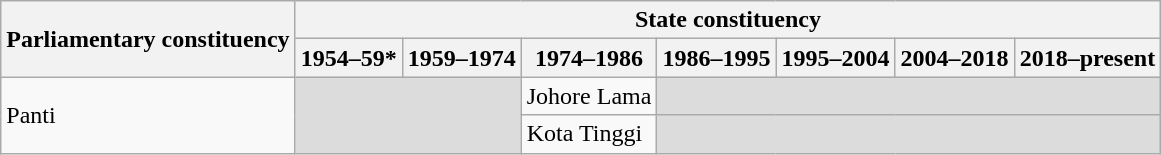<table class="wikitable">
<tr>
<th rowspan="2">Parliamentary constituency</th>
<th colspan="7">State constituency</th>
</tr>
<tr>
<th>1954–59*</th>
<th>1959–1974</th>
<th>1974–1986</th>
<th>1986–1995</th>
<th>1995–2004</th>
<th>2004–2018</th>
<th>2018–present</th>
</tr>
<tr>
<td rowspan="2">Panti</td>
<td colspan="2" rowspan="2" bgcolor="dcdcdc"></td>
<td>Johore Lama</td>
<td colspan="4" bgcolor="dcdcdc"></td>
</tr>
<tr>
<td>Kota Tinggi</td>
<td colspan="4" bgcolor="dcdcdc"></td>
</tr>
</table>
